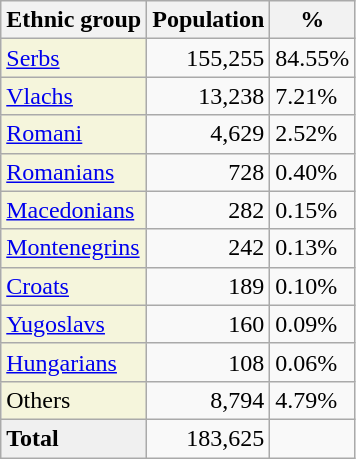<table class="wikitable">
<tr>
<th>Ethnic group</th>
<th>Population</th>
<th>%</th>
</tr>
<tr>
<td style="background:#F5F5DC;"><a href='#'>Serbs</a></td>
<td align="right">155,255</td>
<td>84.55%</td>
</tr>
<tr>
<td style="background:#F5F5DC;"><a href='#'>Vlachs</a></td>
<td align="right">13,238</td>
<td>7.21%</td>
</tr>
<tr>
<td style="background:#F5F5DC;"><a href='#'>Romani</a></td>
<td align="right">4,629</td>
<td>2.52%</td>
</tr>
<tr>
<td style="background:#F5F5DC;"><a href='#'>Romanians</a></td>
<td align="right">728</td>
<td>0.40%</td>
</tr>
<tr>
<td style="background:#F5F5DC;"><a href='#'>Macedonians</a></td>
<td align="right">282</td>
<td>0.15%</td>
</tr>
<tr>
<td style="background:#F5F5DC;"><a href='#'>Montenegrins</a></td>
<td align="right">242</td>
<td>0.13%</td>
</tr>
<tr>
<td style="background:#F5F5DC;"><a href='#'>Croats</a></td>
<td align="right">189</td>
<td>0.10%</td>
</tr>
<tr>
<td style="background:#F5F5DC;"><a href='#'>Yugoslavs</a></td>
<td align="right">160</td>
<td>0.09%</td>
</tr>
<tr>
<td style="background:#F5F5DC;"><a href='#'>Hungarians</a></td>
<td align="right">108</td>
<td>0.06%</td>
</tr>
<tr>
<td style="background:#F5F5DC;">Others</td>
<td align="right">8,794</td>
<td>4.79%</td>
</tr>
<tr>
<td style="background:#F0F0F0;"><strong>Total</strong></td>
<td align="right">183,625</td>
<td></td>
</tr>
</table>
